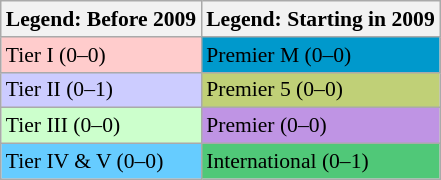<table class=wikitable style=font-size:90%>
<tr>
<th>Legend: Before 2009</th>
<th>Legend: Starting in 2009</th>
</tr>
<tr>
<td bgcolor=ffcccc>Tier I (0–0)</td>
<td bgcolor=0099CC>Premier M (0–0)</td>
</tr>
<tr>
<td bgcolor=ccccff>Tier II (0–1)</td>
<td bgcolor=c0d077>Premier 5 (0–0)</td>
</tr>
<tr>
<td bgcolor=CCFFCC>Tier III (0–0)</td>
<td bgcolor=BF94E4>Premier (0–0)</td>
</tr>
<tr>
<td bgcolor=66CCFF>Tier IV & V (0–0)</td>
<td bgcolor=50C878>International (0–1)</td>
</tr>
</table>
